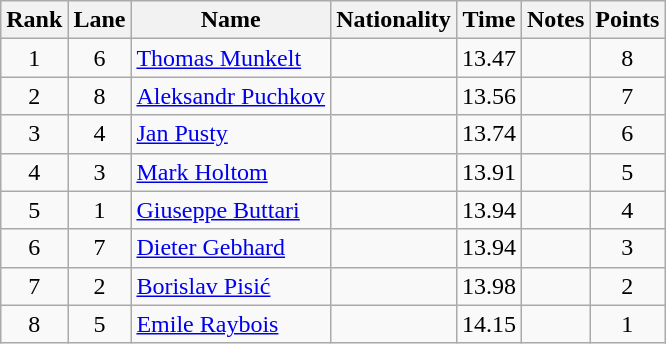<table class="wikitable sortable" style="text-align:center">
<tr>
<th>Rank</th>
<th>Lane</th>
<th>Name</th>
<th>Nationality</th>
<th>Time</th>
<th>Notes</th>
<th>Points</th>
</tr>
<tr>
<td>1</td>
<td>6</td>
<td align=left><a href='#'>Thomas Munkelt</a></td>
<td align=left></td>
<td>13.47</td>
<td></td>
<td>8</td>
</tr>
<tr>
<td>2</td>
<td>8</td>
<td align=left><a href='#'>Aleksandr Puchkov</a></td>
<td align=left></td>
<td>13.56</td>
<td></td>
<td>7</td>
</tr>
<tr>
<td>3</td>
<td>4</td>
<td align=left><a href='#'>Jan Pusty</a></td>
<td align=left></td>
<td>13.74</td>
<td></td>
<td>6</td>
</tr>
<tr>
<td>4</td>
<td>3</td>
<td align=left><a href='#'>Mark Holtom</a></td>
<td align=left></td>
<td>13.91</td>
<td></td>
<td>5</td>
</tr>
<tr>
<td>5</td>
<td>1</td>
<td align=left><a href='#'>Giuseppe Buttari</a></td>
<td align=left></td>
<td>13.94</td>
<td></td>
<td>4</td>
</tr>
<tr>
<td>6</td>
<td>7</td>
<td align=left><a href='#'>Dieter Gebhard</a></td>
<td align=left></td>
<td>13.94</td>
<td></td>
<td>3</td>
</tr>
<tr>
<td>7</td>
<td>2</td>
<td align=left><a href='#'>Borislav Pisić</a></td>
<td align=left></td>
<td>13.98</td>
<td></td>
<td>2</td>
</tr>
<tr>
<td>8</td>
<td>5</td>
<td align=left><a href='#'>Emile Raybois</a></td>
<td align=left></td>
<td>14.15</td>
<td></td>
<td>1</td>
</tr>
</table>
